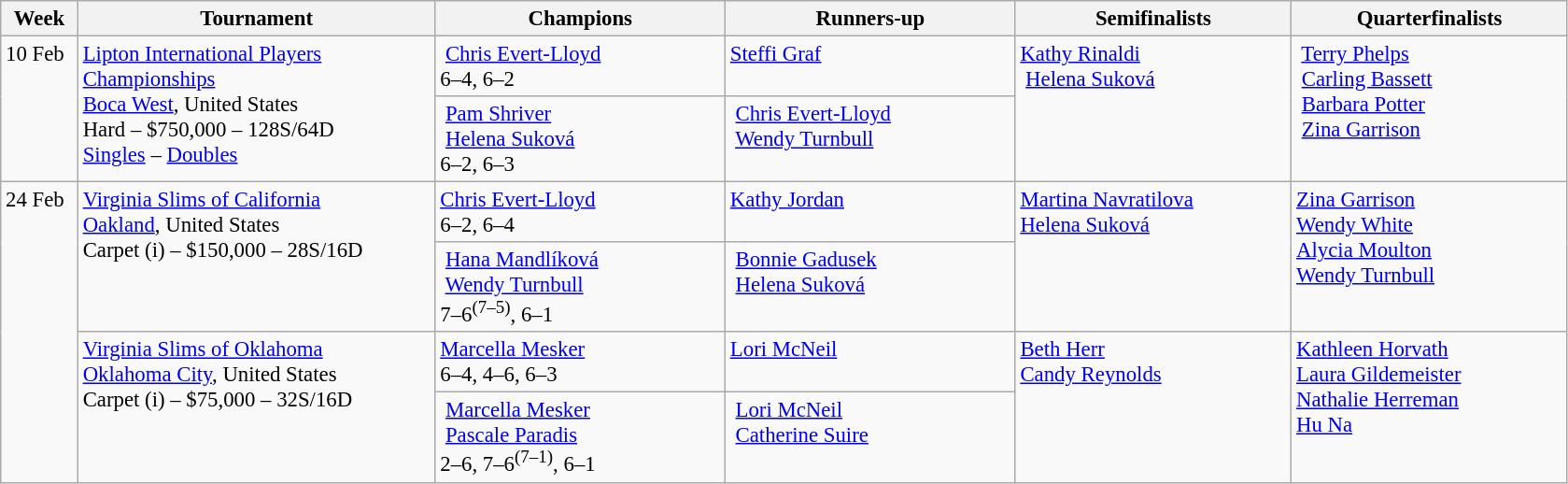<table class=wikitable style=font-size:95%>
<tr>
<th style="width:48px;">Week</th>
<th style="width:248px;">Tournament</th>
<th style="width:200px;">Champions</th>
<th style="width:200px;">Runners-up</th>
<th style="width:190px;">Semifinalists</th>
<th style="width:190px;">Quarterfinalists</th>
</tr>
<tr valign="top">
<td rowspan=2>10 Feb</td>
<td rowspan=2><a href='#'>Lipton International Players Championships</a><br><a href='#'>Boca West</a>, United States <br>Hard – $750,000 – 128S/64D <br><a href='#'>Singles</a> – <a href='#'>Doubles</a></td>
<td> <a href='#'>Chris Evert-Lloyd</a><br>6–4, 6–2</td>
<td> <a href='#'>Steffi Graf</a></td>
<td rowspan=2> <a href='#'>Kathy Rinaldi</a><br> <a href='#'>Helena Suková</a><br></td>
<td rowspan=2> <a href='#'>Terry Phelps</a><br> <a href='#'>Carling Bassett</a><br>  <a href='#'>Barbara Potter</a><br> <a href='#'>Zina Garrison</a></td>
</tr>
<tr valign="top">
<td> <a href='#'>Pam Shriver</a><br> <a href='#'>Helena Suková</a><br> 6–2, 6–3</td>
<td> <a href='#'>Chris Evert-Lloyd</a><br> <a href='#'>Wendy Turnbull</a></td>
</tr>
<tr valign=top>
<td rowspan=4>24 Feb</td>
<td rowspan=2><a href='#'>Virginia Slims of California</a><br> <a href='#'>Oakland</a>, United States <br> Carpet (i) – $150,000 – 28S/16D</td>
<td> <a href='#'>Chris Evert-Lloyd</a> <br>6–2, 6–4</td>
<td> <a href='#'>Kathy Jordan</a></td>
<td rowspan=2> <a href='#'>Martina Navratilova</a><br>  <a href='#'>Helena Suková</a> <br></td>
<td rowspan=2> <a href='#'>Zina Garrison</a><br>  <a href='#'>Wendy White</a><br>  <a href='#'>Alycia Moulton</a> <br>  <a href='#'>Wendy Turnbull</a></td>
</tr>
<tr valign=top>
<td> <a href='#'>Hana Mandlíková</a><br> <a href='#'>Wendy Turnbull</a> <br>7–6<sup>(7–5)</sup>, 6–1</td>
<td> <a href='#'>Bonnie Gadusek</a><br> <a href='#'>Helena Suková</a></td>
</tr>
<tr valign=top>
<td rowspan=2><a href='#'>Virginia Slims of Oklahoma</a><br> <a href='#'>Oklahoma City</a>, United States <br> Carpet (i) – $75,000 – 32S/16D</td>
<td> <a href='#'>Marcella Mesker</a> <br>6–4, 4–6, 6–3</td>
<td> <a href='#'>Lori McNeil</a></td>
<td rowspan=2> <a href='#'>Beth Herr</a><br>  <a href='#'>Candy Reynolds</a> <br></td>
<td rowspan=2> <a href='#'>Kathleen Horvath</a><br>  <a href='#'>Laura Gildemeister</a><br>  <a href='#'>Nathalie Herreman</a><br>  <a href='#'>Hu Na</a></td>
</tr>
<tr valign=top>
<td> <a href='#'>Marcella Mesker</a><br> <a href='#'>Pascale Paradis</a><br>2–6, 7–6<sup>(7–1)</sup>, 6–1</td>
<td> <a href='#'>Lori McNeil</a><br> <a href='#'>Catherine Suire</a></td>
</tr>
</table>
